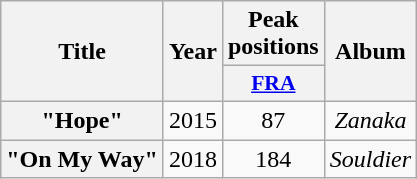<table class="wikitable plainrowheaders" style="text-align:center;">
<tr>
<th scope="col" rowspan="2">Title</th>
<th scope="col" rowspan="2">Year</th>
<th scope="col" colspan="1">Peak positions</th>
<th scope="col" rowspan="2">Album</th>
</tr>
<tr>
<th scope="col" style="width:3em;font-size:90%;"><a href='#'>FRA</a><br></th>
</tr>
<tr>
<th scope="row">"Hope"</th>
<td>2015</td>
<td>87</td>
<td><em>Zanaka</em></td>
</tr>
<tr>
<th scope="row">"On My Way"</th>
<td>2018</td>
<td>184</td>
<td><em>Souldier</em></td>
</tr>
</table>
